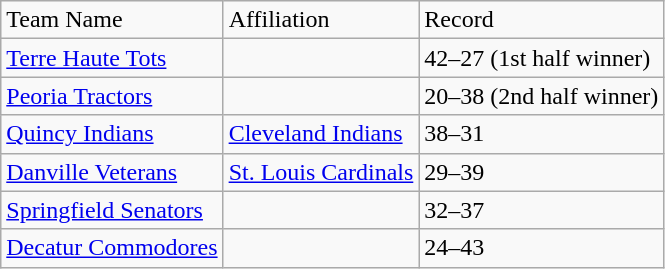<table class="wikitable">
<tr>
<td>Team Name</td>
<td>Affiliation</td>
<td>Record</td>
</tr>
<tr>
<td><a href='#'>Terre Haute Tots</a></td>
<td></td>
<td>42–27 (1st half winner)</td>
</tr>
<tr>
<td><a href='#'>Peoria Tractors</a></td>
<td></td>
<td>20–38 (2nd half winner)</td>
</tr>
<tr>
<td><a href='#'>Quincy Indians</a></td>
<td><a href='#'>Cleveland Indians</a></td>
<td>38–31</td>
</tr>
<tr>
<td><a href='#'>Danville Veterans</a></td>
<td><a href='#'>St. Louis Cardinals</a></td>
<td>29–39</td>
</tr>
<tr>
<td><a href='#'>Springfield Senators</a></td>
<td></td>
<td>32–37</td>
</tr>
<tr>
<td><a href='#'>Decatur Commodores</a></td>
<td></td>
<td>24–43</td>
</tr>
</table>
